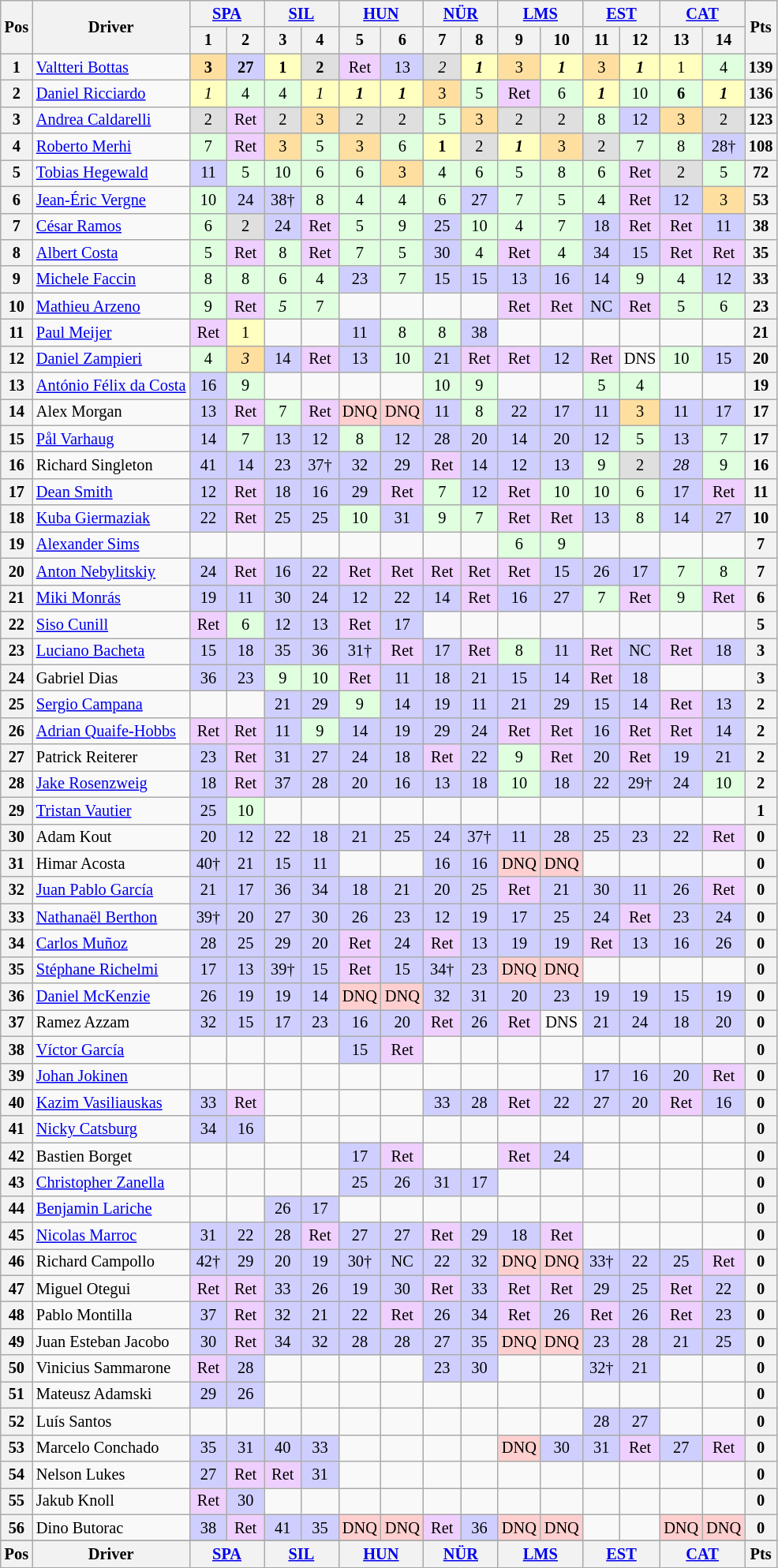<table class="wikitable" style="font-size:85%; text-align:center">
<tr>
<th rowspan=2>Pos</th>
<th rowspan=2>Driver</th>
<th colspan=2><a href='#'>SPA</a><br></th>
<th colspan=2><a href='#'>SIL</a><br></th>
<th colspan=2><a href='#'>HUN</a><br></th>
<th colspan=2><a href='#'>NÜR</a><br></th>
<th colspan=2><a href='#'>LMS</a><br></th>
<th colspan=2><a href='#'>EST</a><br></th>
<th colspan=2><a href='#'>CAT</a><br></th>
<th rowspan=2>Pts</th>
</tr>
<tr>
<th width=25>1</th>
<th width=25>2</th>
<th width=25>3</th>
<th width=25>4</th>
<th width=25>5</th>
<th width=25>6</th>
<th width=25>7</th>
<th width=25>8</th>
<th width=25>9</th>
<th width=25>10</th>
<th width=25>11</th>
<th width=25>12</th>
<th width=25>13</th>
<th width=25>14</th>
</tr>
<tr>
<th>1</th>
<td align=left> <a href='#'>Valtteri Bottas</a></td>
<td style="background:#FFDF9F;"><strong>3</strong></td>
<td style="background:#CFCFFF;"><strong>27</strong></td>
<td style="background:#FFFFBF;"><strong>1</strong></td>
<td style="background:#DFDFDF;"><strong>2</strong></td>
<td style="background:#EFCFFF;">Ret</td>
<td style="background:#CFCFFF;">13</td>
<td style="background:#DFDFDF;"><em>2</em></td>
<td style="background:#FFFFBF;"><strong><em>1</em></strong></td>
<td style="background:#FFDF9F;">3</td>
<td style="background:#FFFFBF;"><strong><em>1</em></strong></td>
<td style="background:#FFDF9F;">3</td>
<td style="background:#FFFFBF;"><strong><em>1</em></strong></td>
<td style="background:#FFFFBF;">1</td>
<td style="background:#DFFFDF;">4</td>
<th>139</th>
</tr>
<tr>
<th>2</th>
<td align=left> <a href='#'>Daniel Ricciardo</a></td>
<td style="background:#FFFFBF;"><em>1</em></td>
<td style="background:#DFFFDF;">4</td>
<td style="background:#DFFFDF;">4</td>
<td style="background:#FFFFBF;"><em>1</em></td>
<td style="background:#FFFFBF;"><strong><em>1</em></strong></td>
<td style="background:#FFFFBF;"><strong><em>1</em></strong></td>
<td style="background:#FFDF9F;">3</td>
<td style="background:#DFFFDF;">5</td>
<td style="background:#EFCFFF;">Ret</td>
<td style="background:#DFFFDF;">6</td>
<td style="background:#FFFFBF;"><strong><em>1</em></strong></td>
<td style="background:#DFFFDF;">10</td>
<td style="background:#DFFFDF;"><strong>6</strong></td>
<td style="background:#FFFFBF;"><strong><em>1</em></strong></td>
<th>136</th>
</tr>
<tr>
<th>3</th>
<td style="text-align:left"> <a href='#'>Andrea Caldarelli</a> </td>
<td style="background:#DFDFDF;">2</td>
<td style="background:#EFCFFF;">Ret</td>
<td style="background:#DFDFDF;">2</td>
<td style="background:#FFDF9F;">3</td>
<td style="background:#DFDFDF;">2</td>
<td style="background:#DFDFDF;">2</td>
<td style="background:#DFFFDF;">5</td>
<td style="background:#FFDF9F;">3</td>
<td style="background:#DFDFDF;">2</td>
<td style="background:#DFDFDF;">2</td>
<td style="background:#DFFFDF;">8</td>
<td style="background:#CFCFFF;">12</td>
<td style="background:#FFDF9F;">3</td>
<td style="background:#DFDFDF;">2</td>
<th>123</th>
</tr>
<tr>
<th>4</th>
<td style="text-align:left"> <a href='#'>Roberto Merhi</a> </td>
<td style="background:#DFFFDF;">7</td>
<td style="background:#EFCFFF;">Ret</td>
<td style="background:#FFDF9F;">3</td>
<td style="background:#DFFFDF;">5</td>
<td style="background:#FFDF9F;">3</td>
<td style="background:#DFFFDF;">6</td>
<td style="background:#FFFFBF;"><strong>1</strong></td>
<td style="background:#DFDFDF;">2</td>
<td style="background:#FFFFBF;"><strong><em>1</em></strong></td>
<td style="background:#FFDF9F;">3</td>
<td style="background:#DFDFDF;">2</td>
<td style="background:#DFFFDF;">7</td>
<td style="background:#DFFFDF;">8</td>
<td style="background:#CFCFFF;">28†</td>
<th>108</th>
</tr>
<tr>
<th>5</th>
<td align=left> <a href='#'>Tobias Hegewald</a></td>
<td style="background:#CFCFFF;">11</td>
<td style="background:#DFFFDF;">5</td>
<td style="background:#DFFFDF;">10</td>
<td style="background:#DFFFDF;">6</td>
<td style="background:#DFFFDF;">6</td>
<td style="background:#FFDF9F;">3</td>
<td style="background:#DFFFDF;">4</td>
<td style="background:#DFFFDF;">6</td>
<td style="background:#DFFFDF;">5</td>
<td style="background:#DFFFDF;">8</td>
<td style="background:#DFFFDF;">6</td>
<td style="background:#EFCFFF;">Ret</td>
<td style="background:#DFDFDF;">2</td>
<td style="background:#DFFFDF;">5</td>
<th>72</th>
</tr>
<tr>
<th>6</th>
<td style="text-align:left"> <a href='#'>Jean-Éric Vergne</a></td>
<td style="background:#DFFFDF;">10</td>
<td style="background:#CFCFFF;">24</td>
<td style="background:#CFCFFF;">38†</td>
<td style="background:#DFFFDF;">8</td>
<td style="background:#DFFFDF;">4</td>
<td style="background:#DFFFDF;">4</td>
<td style="background:#DFFFDF;">6</td>
<td style="background:#CFCFFF;">27</td>
<td style="background:#DFFFDF;">7</td>
<td style="background:#DFFFDF;">5</td>
<td style="background:#DFFFDF;">4</td>
<td style="background:#EFCFFF;">Ret</td>
<td style="background:#CFCFFF;">12</td>
<td style="background:#FFDF9F;">3</td>
<th>53</th>
</tr>
<tr>
<th>7</th>
<td align=left> <a href='#'>César Ramos</a></td>
<td style="background:#DFFFDF;">6</td>
<td style="background:#DFDFDF;">2</td>
<td style="background:#CFCFFF;">24</td>
<td style="background:#EFCFFF;">Ret</td>
<td style="background:#DFFFDF;">5</td>
<td style="background:#DFFFDF;">9</td>
<td style="background:#CFCFFF;">25</td>
<td style="background:#DFFFDF;">10</td>
<td style="background:#DFFFDF;">4</td>
<td style="background:#DFFFDF;">7</td>
<td style="background:#CFCFFF;">18</td>
<td style="background:#EFCFFF;">Ret</td>
<td style="background:#EFCFFF;">Ret</td>
<td style="background:#CFCFFF;">11</td>
<th>38</th>
</tr>
<tr>
<th>8</th>
<td style="text-align:left"> <a href='#'>Albert Costa</a></td>
<td style="background:#DFFFDF;">5</td>
<td style="background:#EFCFFF;">Ret</td>
<td style="background:#DFFFDF;">8</td>
<td style="background:#EFCFFF;">Ret</td>
<td style="background:#DFFFDF;">7</td>
<td style="background:#DFFFDF;">5</td>
<td style="background:#CFCFFF;">30</td>
<td style="background:#DFFFDF;">4</td>
<td style="background:#EFCFFF;">Ret</td>
<td style="background:#DFFFDF;">4</td>
<td style="background:#CFCFFF;">34</td>
<td style="background:#CFCFFF;">15</td>
<td style="background:#EFCFFF;">Ret</td>
<td style="background:#EFCFFF;">Ret</td>
<th>35</th>
</tr>
<tr>
<th>9</th>
<td style="text-align:left"> <a href='#'>Michele Faccin</a></td>
<td style="background:#DFFFDF;">8</td>
<td style="background:#DFFFDF;">8</td>
<td style="background:#DFFFDF;">6</td>
<td style="background:#DFFFDF;">4</td>
<td style="background:#CFCFFF;">23</td>
<td style="background:#DFFFDF;">7</td>
<td style="background:#CFCFFF;">15</td>
<td style="background:#CFCFFF;">15</td>
<td style="background:#CFCFFF;">13</td>
<td style="background:#CFCFFF;">16</td>
<td style="background:#CFCFFF;">14</td>
<td style="background:#DFFFDF;">9</td>
<td style="background:#DFFFDF;">4</td>
<td style="background:#CFCFFF;">12</td>
<th>33</th>
</tr>
<tr>
<th>10</th>
<td align=left> <a href='#'>Mathieu Arzeno</a></td>
<td style="background:#DFFFDF;">9</td>
<td style="background:#EFCFFF;">Ret</td>
<td style="background:#DFFFDF;"><em>5</em></td>
<td style="background:#DFFFDF;">7</td>
<td></td>
<td></td>
<td></td>
<td></td>
<td style="background:#EFCFFF;">Ret</td>
<td style="background:#EFCFFF;">Ret</td>
<td style="background:#CFCFFF;">NC</td>
<td style="background:#EFCFFF;">Ret</td>
<td style="background:#DFFFDF;">5</td>
<td style="background:#DFFFDF;">6</td>
<th>23</th>
</tr>
<tr>
<th>11</th>
<td align=left> <a href='#'>Paul Meijer</a></td>
<td style="background:#EFCFFF;">Ret</td>
<td style="background:#FFFFBF;">1</td>
<td></td>
<td></td>
<td style="background:#CFCFFF;">11</td>
<td style="background:#DFFFDF;">8</td>
<td style="background:#DFFFDF;">8</td>
<td style="background:#CFCFFF;">38</td>
<td></td>
<td></td>
<td></td>
<td></td>
<td></td>
<td></td>
<th>21</th>
</tr>
<tr>
<th>12</th>
<td style="text-align:left"> <a href='#'>Daniel Zampieri</a></td>
<td style="background:#DFFFDF;">4</td>
<td style="background:#FFDF9F;"><em>3</em></td>
<td style="background:#CFCFFF;">14</td>
<td style="background:#EFCFFF;">Ret</td>
<td style="background:#CFCFFF;">13</td>
<td style="background:#DFFFDF;">10</td>
<td style="background:#CFCFFF;">21</td>
<td style="background:#EFCFFF;">Ret</td>
<td style="background:#EFCFFF;">Ret</td>
<td style="background:#CFCFFF;">12</td>
<td style="background:#EFCFFF;">Ret</td>
<td>DNS</td>
<td style="background:#DFFFDF;">10</td>
<td style="background:#CFCFFF;">15</td>
<th>20</th>
</tr>
<tr>
<th>13</th>
<td style="text-align:left"> <a href='#'>António Félix da Costa</a> </td>
<td style="background:#CFCFFF;">16</td>
<td style="background:#DFFFDF;">9</td>
<td></td>
<td></td>
<td></td>
<td></td>
<td style="background:#DFFFDF;">10</td>
<td style="background:#DFFFDF;">9</td>
<td></td>
<td></td>
<td style="background:#DFFFDF;">5</td>
<td style="background:#DFFFDF;">4</td>
<td></td>
<td></td>
<th>19</th>
</tr>
<tr>
<th>14</th>
<td align=left> Alex Morgan</td>
<td style="background:#CFCFFF;">13</td>
<td style="background:#EFCFFF;">Ret</td>
<td style="background:#DFFFDF;">7</td>
<td style="background:#EFCFFF;">Ret</td>
<td style="background:#FFCFCF;">DNQ</td>
<td style="background:#FFCFCF;">DNQ</td>
<td style="background:#CFCFFF;">11</td>
<td style="background:#DFFFDF;">8</td>
<td style="background:#CFCFFF;">22</td>
<td style="background:#CFCFFF;">17</td>
<td style="background:#CFCFFF;">11</td>
<td style="background:#FFDF9F;">3</td>
<td style="background:#CFCFFF;">11</td>
<td style="background:#CFCFFF;">17</td>
<th>17</th>
</tr>
<tr>
<th>15</th>
<td style="text-align:left"> <a href='#'>Pål Varhaug</a> </td>
<td style="background:#CFCFFF;">14</td>
<td style="background:#DFFFDF;">7</td>
<td style="background:#CFCFFF;">13</td>
<td style="background:#CFCFFF;">12</td>
<td style="background:#DFFFDF;">8</td>
<td style="background:#CFCFFF;">12</td>
<td style="background:#CFCFFF;">28</td>
<td style="background:#CFCFFF;">20</td>
<td style="background:#CFCFFF;">14</td>
<td style="background:#CFCFFF;">20</td>
<td style="background:#CFCFFF;">12</td>
<td style="background:#DFFFDF;">5</td>
<td style="background:#CFCFFF;">13</td>
<td style="background:#DFFFDF;">7</td>
<th>17</th>
</tr>
<tr>
<th>16</th>
<td align=left> Richard Singleton</td>
<td style="background:#CFCFFF;">41</td>
<td style="background:#CFCFFF;">14</td>
<td style="background:#CFCFFF;">23</td>
<td style="background:#CFCFFF;">37†</td>
<td style="background:#CFCFFF;">32</td>
<td style="background:#CFCFFF;">29</td>
<td style="background:#EFCFFF;">Ret</td>
<td style="background:#CFCFFF;">14</td>
<td style="background:#CFCFFF;">12</td>
<td style="background:#CFCFFF;">13</td>
<td style="background:#DFFFDF;">9</td>
<td style="background:#DFDFDF;">2</td>
<td style="background:#CFCFFF;"><em>28</em></td>
<td style="background:#DFFFDF;">9</td>
<th>16</th>
</tr>
<tr>
<th>17</th>
<td align=left> <a href='#'>Dean Smith</a></td>
<td style="background:#CFCFFF;">12</td>
<td style="background:#EFCFFF;">Ret</td>
<td style="background:#CFCFFF;">18</td>
<td style="background:#CFCFFF;">16</td>
<td style="background:#CFCFFF;">29</td>
<td style="background:#EFCFFF;">Ret</td>
<td style="background:#DFFFDF;">7</td>
<td style="background:#CFCFFF;">12</td>
<td style="background:#EFCFFF;">Ret</td>
<td style="background:#DFFFDF;">10</td>
<td style="background:#DFFFDF;">10</td>
<td style="background:#DFFFDF;">6</td>
<td style="background:#CFCFFF;">17</td>
<td style="background:#EFCFFF;">Ret</td>
<th>11</th>
</tr>
<tr>
<th>18</th>
<td align=left> <a href='#'>Kuba Giermaziak</a></td>
<td style="background:#CFCFFF;">22</td>
<td style="background:#EFCFFF;">Ret</td>
<td style="background:#CFCFFF;">25</td>
<td style="background:#CFCFFF;">25</td>
<td style="background:#DFFFDF;">10</td>
<td style="background:#CFCFFF;">31</td>
<td style="background:#DFFFDF;">9</td>
<td style="background:#DFFFDF;">7</td>
<td style="background:#EFCFFF;">Ret</td>
<td style="background:#EFCFFF;">Ret</td>
<td style="background:#CFCFFF;">13</td>
<td style="background:#DFFFDF;">8</td>
<td style="background:#CFCFFF;">14</td>
<td style="background:#CFCFFF;">27</td>
<th>10</th>
</tr>
<tr>
<th>19</th>
<td align=left> <a href='#'>Alexander Sims</a></td>
<td></td>
<td></td>
<td></td>
<td></td>
<td></td>
<td></td>
<td></td>
<td></td>
<td style="background:#DFFFDF;">6</td>
<td style="background:#DFFFDF;">9</td>
<td></td>
<td></td>
<td></td>
<td></td>
<th>7</th>
</tr>
<tr>
<th>20</th>
<td align=left> <a href='#'>Anton Nebylitskiy</a></td>
<td style="background:#CFCFFF;">24</td>
<td style="background:#EFCFFF;">Ret</td>
<td style="background:#CFCFFF;">16</td>
<td style="background:#CFCFFF;">22</td>
<td style="background:#EFCFFF;">Ret</td>
<td style="background:#EFCFFF;">Ret</td>
<td style="background:#EFCFFF;">Ret</td>
<td style="background:#EFCFFF;">Ret</td>
<td style="background:#EFCFFF;">Ret</td>
<td style="background:#CFCFFF;">15</td>
<td style="background:#CFCFFF;">26</td>
<td style="background:#CFCFFF;">17</td>
<td style="background:#DFFFDF;">7</td>
<td style="background:#DFFFDF;">8</td>
<th>7</th>
</tr>
<tr>
<th>21</th>
<td style="text-align:left"> <a href='#'>Miki Monrás</a> </td>
<td style="background:#CFCFFF;">19</td>
<td style="background:#CFCFFF;">11</td>
<td style="background:#CFCFFF;">30</td>
<td style="background:#CFCFFF;">24</td>
<td style="background:#CFCFFF;">12</td>
<td style="background:#CFCFFF;">22</td>
<td style="background:#CFCFFF;">14</td>
<td style="background:#EFCFFF;">Ret</td>
<td style="background:#CFCFFF;">16</td>
<td style="background:#CFCFFF;">27</td>
<td style="background:#DFFFDF;">7</td>
<td style="background:#EFCFFF;">Ret</td>
<td style="background:#DFFFDF;">9</td>
<td style="background:#EFCFFF;">Ret</td>
<th>6</th>
</tr>
<tr>
<th>22</th>
<td align=left> <a href='#'>Siso Cunill</a></td>
<td style="background:#EFCFFF;">Ret</td>
<td style="background:#DFFFDF;">6</td>
<td style="background:#CFCFFF;">12</td>
<td style="background:#CFCFFF;">13</td>
<td style="background:#EFCFFF;">Ret</td>
<td style="background:#CFCFFF;">17</td>
<td></td>
<td></td>
<td></td>
<td></td>
<td></td>
<td></td>
<td></td>
<td></td>
<th>5</th>
</tr>
<tr>
<th>23</th>
<td style="text-align:left"> <a href='#'>Luciano Bacheta</a></td>
<td style="background:#CFCFFF;">15</td>
<td style="background:#CFCFFF;">18</td>
<td style="background:#CFCFFF;">35</td>
<td style="background:#CFCFFF;">36</td>
<td style="background:#CFCFFF;">31†</td>
<td style="background:#EFCFFF;">Ret</td>
<td style="background:#CFCFFF;">17</td>
<td style="background:#EFCFFF;">Ret</td>
<td style="background:#DFFFDF;">8</td>
<td style="background:#CFCFFF;">11</td>
<td style="background:#EFCFFF;">Ret</td>
<td style="background:#CFCFFF;">NC</td>
<td style="background:#EFCFFF;">Ret</td>
<td style="background:#CFCFFF;">18</td>
<th>3</th>
</tr>
<tr>
<th>24</th>
<td style="text-align:left"> Gabriel Dias</td>
<td style="background:#CFCFFF;">36</td>
<td style="background:#CFCFFF;">23</td>
<td style="background:#DFFFDF;">9</td>
<td style="background:#DFFFDF;">10</td>
<td style="background:#EFCFFF;">Ret</td>
<td style="background:#CFCFFF;">11</td>
<td style="background:#CFCFFF;">18</td>
<td style="background:#CFCFFF;">21</td>
<td style="background:#CFCFFF;">15</td>
<td style="background:#CFCFFF;">14</td>
<td style="background:#EFCFFF;">Ret</td>
<td style="background:#CFCFFF;">18</td>
<td></td>
<td></td>
<th>3</th>
</tr>
<tr>
<th>25</th>
<td align=left> <a href='#'>Sergio Campana</a></td>
<td></td>
<td></td>
<td style="background:#CFCFFF;">21</td>
<td style="background:#CFCFFF;">29</td>
<td style="background:#DFFFDF;">9</td>
<td style="background:#CFCFFF;">14</td>
<td style="background:#CFCFFF;">19</td>
<td style="background:#CFCFFF;">11</td>
<td style="background:#CFCFFF;">21</td>
<td style="background:#CFCFFF;">29</td>
<td style="background:#CFCFFF;">15</td>
<td style="background:#CFCFFF;">14</td>
<td style="background:#EFCFFF;">Ret</td>
<td style="background:#CFCFFF;">13</td>
<th>2</th>
</tr>
<tr>
<th>26</th>
<td style="text-align:left"> <a href='#'>Adrian Quaife-Hobbs</a> </td>
<td style="background:#EFCFFF;">Ret</td>
<td style="background:#EFCFFF;">Ret</td>
<td style="background:#CFCFFF;">11</td>
<td style="background:#DFFFDF;">9</td>
<td style="background:#CFCFFF;">14</td>
<td style="background:#CFCFFF;">19</td>
<td style="background:#CFCFFF;">29</td>
<td style="background:#CFCFFF;">24</td>
<td style="background:#EFCFFF;">Ret</td>
<td style="background:#EFCFFF;">Ret</td>
<td style="background:#CFCFFF;">16</td>
<td style="background:#EFCFFF;">Ret</td>
<td style="background:#EFCFFF;">Ret</td>
<td style="background:#CFCFFF;">14</td>
<th>2</th>
</tr>
<tr>
<th>27</th>
<td style="text-align:left"> Patrick Reiterer</td>
<td style="background:#CFCFFF;">23</td>
<td style="background:#EFCFFF;">Ret</td>
<td style="background:#CFCFFF;">31</td>
<td style="background:#CFCFFF;">27</td>
<td style="background:#CFCFFF;">24</td>
<td style="background:#CFCFFF;">18</td>
<td style="background:#EFCFFF;">Ret</td>
<td style="background:#CFCFFF;">22</td>
<td style="background:#DFFFDF;">9</td>
<td style="background:#EFCFFF;">Ret</td>
<td style="background:#CFCFFF;">20</td>
<td style="background:#EFCFFF;">Ret</td>
<td style="background:#CFCFFF;">19</td>
<td style="background:#CFCFFF;">21</td>
<th>2</th>
</tr>
<tr>
<th>28</th>
<td align=left> <a href='#'>Jake Rosenzweig</a></td>
<td style="background:#CFCFFF;">18</td>
<td style="background:#EFCFFF;">Ret</td>
<td style="background:#CFCFFF;">37</td>
<td style="background:#CFCFFF;">28</td>
<td style="background:#CFCFFF;">20</td>
<td style="background:#CFCFFF;">16</td>
<td style="background:#CFCFFF;">13</td>
<td style="background:#CFCFFF;">18</td>
<td style="background:#DFFFDF;">10</td>
<td style="background:#CFCFFF;">18</td>
<td style="background:#CFCFFF;">22</td>
<td style="background:#CFCFFF;">29†</td>
<td style="background:#CFCFFF;">24</td>
<td style="background:#DFFFDF;">10</td>
<th>2</th>
</tr>
<tr>
<th>29</th>
<td align=left> <a href='#'>Tristan Vautier</a></td>
<td style="background:#CFCFFF;">25</td>
<td style="background:#DFFFDF;">10</td>
<td></td>
<td></td>
<td></td>
<td></td>
<td></td>
<td></td>
<td></td>
<td></td>
<td></td>
<td></td>
<td></td>
<td></td>
<th>1</th>
</tr>
<tr>
<th>30</th>
<td align=left> Adam Kout</td>
<td style="background:#CFCFFF;">20</td>
<td style="background:#CFCFFF;">12</td>
<td style="background:#CFCFFF;">22</td>
<td style="background:#CFCFFF;">18</td>
<td style="background:#CFCFFF;">21</td>
<td style="background:#CFCFFF;">25</td>
<td style="background:#CFCFFF;">24</td>
<td style="background:#CFCFFF;">37†</td>
<td style="background:#CFCFFF;">11</td>
<td style="background:#CFCFFF;">28</td>
<td style="background:#CFCFFF;">25</td>
<td style="background:#CFCFFF;">23</td>
<td style="background:#CFCFFF;">22</td>
<td style="background:#EFCFFF;">Ret</td>
<th>0</th>
</tr>
<tr>
<th>31</th>
<td align=left> Himar Acosta</td>
<td style="background:#CFCFFF;">40†</td>
<td style="background:#CFCFFF;">21</td>
<td style="background:#CFCFFF;">15</td>
<td style="background:#CFCFFF;">11</td>
<td></td>
<td></td>
<td style="background:#CFCFFF;">16</td>
<td style="background:#CFCFFF;">16</td>
<td style="background:#FFCFCF;">DNQ</td>
<td style="background:#FFCFCF;">DNQ</td>
<td></td>
<td></td>
<td></td>
<td></td>
<th>0</th>
</tr>
<tr>
<th>32</th>
<td align=left> <a href='#'>Juan Pablo García</a></td>
<td style="background:#CFCFFF;">21</td>
<td style="background:#CFCFFF;">17</td>
<td style="background:#CFCFFF;">36</td>
<td style="background:#CFCFFF;">34</td>
<td style="background:#CFCFFF;">18</td>
<td style="background:#CFCFFF;">21</td>
<td style="background:#CFCFFF;">20</td>
<td style="background:#CFCFFF;">25</td>
<td style="background:#EFCFFF;">Ret</td>
<td style="background:#CFCFFF;">21</td>
<td style="background:#CFCFFF;">30</td>
<td style="background:#CFCFFF;">11</td>
<td style="background:#CFCFFF;">26</td>
<td style="background:#EFCFFF;">Ret</td>
<th>0</th>
</tr>
<tr>
<th>33</th>
<td align=left> <a href='#'>Nathanaël Berthon</a></td>
<td style="background:#CFCFFF;">39†</td>
<td style="background:#CFCFFF;">20</td>
<td style="background:#CFCFFF;">27</td>
<td style="background:#CFCFFF;">30</td>
<td style="background:#CFCFFF;">26</td>
<td style="background:#CFCFFF;">23</td>
<td style="background:#CFCFFF;">12</td>
<td style="background:#CFCFFF;">19</td>
<td style="background:#CFCFFF;">17</td>
<td style="background:#CFCFFF;">25</td>
<td style="background:#CFCFFF;">24</td>
<td style="background:#EFCFFF;">Ret</td>
<td style="background:#CFCFFF;">23</td>
<td style="background:#CFCFFF;">24</td>
<th>0</th>
</tr>
<tr>
<th>34</th>
<td style="text-align:left"> <a href='#'>Carlos Muñoz</a> </td>
<td style="background:#CFCFFF;">28</td>
<td style="background:#CFCFFF;">25</td>
<td style="background:#CFCFFF;">29</td>
<td style="background:#CFCFFF;">20</td>
<td style="background:#EFCFFF;">Ret</td>
<td style="background:#CFCFFF;">24</td>
<td style="background:#EFCFFF;">Ret</td>
<td style="background:#CFCFFF;">13</td>
<td style="background:#CFCFFF;">19</td>
<td style="background:#CFCFFF;">19</td>
<td style="background:#EFCFFF;">Ret</td>
<td style="background:#CFCFFF;">13</td>
<td style="background:#CFCFFF;">16</td>
<td style="background:#CFCFFF;">26</td>
<th>0</th>
</tr>
<tr>
<th>35</th>
<td align=left> <a href='#'>Stéphane Richelmi</a></td>
<td style="background:#CFCFFF;">17</td>
<td style="background:#CFCFFF;">13</td>
<td style="background:#CFCFFF;">39†</td>
<td style="background:#CFCFFF;">15</td>
<td style="background:#EFCFFF;">Ret</td>
<td style="background:#CFCFFF;">15</td>
<td style="background:#CFCFFF;">34†</td>
<td style="background:#CFCFFF;">23</td>
<td style="background:#FFCFCF;">DNQ</td>
<td style="background:#FFCFCF;">DNQ</td>
<td></td>
<td></td>
<td></td>
<td></td>
<th>0</th>
</tr>
<tr>
<th>36</th>
<td align=left> <a href='#'>Daniel McKenzie</a></td>
<td style="background:#CFCFFF;">26</td>
<td style="background:#CFCFFF;">19</td>
<td style="background:#CFCFFF;">19</td>
<td style="background:#CFCFFF;">14</td>
<td style="background:#FFCFCF;">DNQ</td>
<td style="background:#FFCFCF;">DNQ</td>
<td style="background:#CFCFFF;">32</td>
<td style="background:#CFCFFF;">31</td>
<td style="background:#CFCFFF;">20</td>
<td style="background:#CFCFFF;">23</td>
<td style="background:#CFCFFF;">19</td>
<td style="background:#CFCFFF;">19</td>
<td style="background:#CFCFFF;">15</td>
<td style="background:#CFCFFF;">19</td>
<th>0</th>
</tr>
<tr>
<th>37</th>
<td style="text-align:left"> Ramez Azzam </td>
<td style="background:#CFCFFF;">32</td>
<td style="background:#CFCFFF;">15</td>
<td style="background:#CFCFFF;">17</td>
<td style="background:#CFCFFF;">23</td>
<td style="background:#CFCFFF;">16</td>
<td style="background:#CFCFFF;">20</td>
<td style="background:#EFCFFF;">Ret</td>
<td style="background:#CFCFFF;">26</td>
<td style="background:#EFCFFF;">Ret</td>
<td>DNS</td>
<td style="background:#CFCFFF;">21</td>
<td style="background:#CFCFFF;">24</td>
<td style="background:#CFCFFF;">18</td>
<td style="background:#CFCFFF;">20</td>
<th>0</th>
</tr>
<tr>
<th>38</th>
<td style="text-align:left"> <a href='#'>Víctor García</a> </td>
<td></td>
<td></td>
<td></td>
<td></td>
<td style="background:#CFCFFF;">15</td>
<td style="background:#EFCFFF;">Ret</td>
<td></td>
<td></td>
<td></td>
<td></td>
<td></td>
<td></td>
<td></td>
<td></td>
<th>0</th>
</tr>
<tr>
<th>39</th>
<td align=left> <a href='#'>Johan Jokinen</a></td>
<td></td>
<td></td>
<td></td>
<td></td>
<td></td>
<td></td>
<td></td>
<td></td>
<td></td>
<td></td>
<td style="background:#CFCFFF;">17</td>
<td style="background:#CFCFFF;">16</td>
<td style="background:#CFCFFF;">20</td>
<td style="background:#EFCFFF;">Ret</td>
<th>0</th>
</tr>
<tr>
<th>40</th>
<td align=left> <a href='#'>Kazim Vasiliauskas</a></td>
<td style="background:#CFCFFF;">33</td>
<td style="background:#EFCFFF;">Ret</td>
<td></td>
<td></td>
<td></td>
<td></td>
<td style="background:#CFCFFF;">33</td>
<td style="background:#CFCFFF;">28</td>
<td style="background:#EFCFFF;">Ret</td>
<td style="background:#CFCFFF;">22</td>
<td style="background:#CFCFFF;">27</td>
<td style="background:#CFCFFF;">20</td>
<td style="background:#EFCFFF;">Ret</td>
<td style="background:#CFCFFF;">16</td>
<th>0</th>
</tr>
<tr>
<th>41</th>
<td align=left> <a href='#'>Nicky Catsburg</a></td>
<td style="background:#CFCFFF;">34</td>
<td style="background:#CFCFFF;">16</td>
<td></td>
<td></td>
<td></td>
<td></td>
<td></td>
<td></td>
<td></td>
<td></td>
<td></td>
<td></td>
<td></td>
<td></td>
<th>0</th>
</tr>
<tr>
<th>42</th>
<td style="text-align:left"> Bastien Borget </td>
<td></td>
<td></td>
<td></td>
<td></td>
<td style="background:#CFCFFF;">17</td>
<td style="background:#EFCFFF;">Ret</td>
<td></td>
<td></td>
<td style="background:#EFCFFF;">Ret</td>
<td style="background:#CFCFFF;">24</td>
<td></td>
<td></td>
<td></td>
<td></td>
<th>0</th>
</tr>
<tr>
<th>43</th>
<td align=left> <a href='#'>Christopher Zanella</a> </td>
<td></td>
<td></td>
<td></td>
<td></td>
<td style="background:#CFCFFF;">25</td>
<td style="background:#CFCFFF;">26</td>
<td style="background:#CFCFFF;">31</td>
<td style="background:#CFCFFF;">17</td>
<td></td>
<td></td>
<td></td>
<td></td>
<td></td>
<td></td>
<th>0</th>
</tr>
<tr>
<th>44</th>
<td align=left> <a href='#'>Benjamin Lariche</a></td>
<td></td>
<td></td>
<td style="background:#CFCFFF;">26</td>
<td style="background:#CFCFFF;">17</td>
<td></td>
<td></td>
<td></td>
<td></td>
<td></td>
<td></td>
<td></td>
<td></td>
<td></td>
<td></td>
<th>0</th>
</tr>
<tr>
<th>45</th>
<td align=left> <a href='#'>Nicolas Marroc</a></td>
<td style="background:#CFCFFF;">31</td>
<td style="background:#CFCFFF;">22</td>
<td style="background:#CFCFFF;">28</td>
<td style="background:#EFCFFF;">Ret</td>
<td style="background:#CFCFFF;">27</td>
<td style="background:#CFCFFF;">27</td>
<td style="background:#EFCFFF;">Ret</td>
<td style="background:#CFCFFF;">29</td>
<td style="background:#CFCFFF;">18</td>
<td style="background:#EFCFFF;">Ret</td>
<td></td>
<td></td>
<td></td>
<td></td>
<th>0</th>
</tr>
<tr>
<th>46</th>
<td align=left> Richard Campollo</td>
<td style="background:#CFCFFF;">42†</td>
<td style="background:#CFCFFF;">29</td>
<td style="background:#CFCFFF;">20</td>
<td style="background:#CFCFFF;">19</td>
<td style="background:#CFCFFF;">30†</td>
<td style="background:#CFCFFF;">NC</td>
<td style="background:#CFCFFF;">22</td>
<td style="background:#CFCFFF;">32</td>
<td style="background:#FFCFCF;">DNQ</td>
<td style="background:#FFCFCF;">DNQ</td>
<td style="background:#CFCFFF;">33†</td>
<td style="background:#CFCFFF;">22</td>
<td style="background:#CFCFFF;">25</td>
<td style="background:#EFCFFF;">Ret</td>
<th>0</th>
</tr>
<tr>
<th>47</th>
<td style="text-align:left"> Miguel Otegui </td>
<td style="background:#EFCFFF;">Ret</td>
<td style="background:#EFCFFF;">Ret</td>
<td style="background:#CFCFFF;">33</td>
<td style="background:#CFCFFF;">26</td>
<td style="background:#CFCFFF;">19</td>
<td style="background:#CFCFFF;">30</td>
<td style="background:#EFCFFF;">Ret</td>
<td style="background:#CFCFFF;">33</td>
<td style="background:#EFCFFF;">Ret</td>
<td style="background:#EFCFFF;">Ret</td>
<td style="background:#CFCFFF;">29</td>
<td style="background:#CFCFFF;">25</td>
<td style="background:#EFCFFF;">Ret</td>
<td style="background:#CFCFFF;">22</td>
<th>0</th>
</tr>
<tr>
<th>48</th>
<td align=left> Pablo Montilla</td>
<td style="background:#CFCFFF;">37</td>
<td style="background:#EFCFFF;">Ret</td>
<td style="background:#CFCFFF;">32</td>
<td style="background:#CFCFFF;">21</td>
<td style="background:#CFCFFF;">22</td>
<td style="background:#EFCFFF;">Ret</td>
<td style="background:#CFCFFF;">26</td>
<td style="background:#CFCFFF;">34</td>
<td style="background:#EFCFFF;">Ret</td>
<td style="background:#CFCFFF;">26</td>
<td style="background:#EFCFFF;">Ret</td>
<td style="background:#CFCFFF;">26</td>
<td style="background:#EFCFFF;">Ret</td>
<td style="background:#CFCFFF;">23</td>
<th>0</th>
</tr>
<tr>
<th>49</th>
<td style="text-align:left"> Juan Esteban Jacobo </td>
<td style="background:#CFCFFF;">30</td>
<td style="background:#EFCFFF;">Ret</td>
<td style="background:#CFCFFF;">34</td>
<td style="background:#CFCFFF;">32</td>
<td style="background:#CFCFFF;">28</td>
<td style="background:#CFCFFF;">28</td>
<td style="background:#CFCFFF;">27</td>
<td style="background:#CFCFFF;">35</td>
<td style="background:#FFCFCF;">DNQ</td>
<td style="background:#FFCFCF;">DNQ</td>
<td style="background:#CFCFFF;">23</td>
<td style="background:#CFCFFF;">28</td>
<td style="background:#CFCFFF;">21</td>
<td style="background:#CFCFFF;">25</td>
<th>0</th>
</tr>
<tr>
<th>50</th>
<td align=left> Vinicius Sammarone</td>
<td style="background:#EFCFFF;">Ret</td>
<td style="background:#CFCFFF;">28</td>
<td></td>
<td></td>
<td></td>
<td></td>
<td style="background:#CFCFFF;">23</td>
<td style="background:#CFCFFF;">30</td>
<td></td>
<td></td>
<td style="background:#CFCFFF;">32†</td>
<td style="background:#CFCFFF;">21</td>
<td></td>
<td></td>
<th>0</th>
</tr>
<tr>
<th>51</th>
<td style="text-align:left"> Mateusz Adamski </td>
<td style="background:#CFCFFF;">29</td>
<td style="background:#CFCFFF;">26</td>
<td></td>
<td></td>
<td></td>
<td></td>
<td></td>
<td></td>
<td></td>
<td></td>
<td></td>
<td></td>
<td></td>
<td></td>
<th>0</th>
</tr>
<tr>
<th>52</th>
<td align=left> Luís Santos</td>
<td></td>
<td></td>
<td></td>
<td></td>
<td></td>
<td></td>
<td></td>
<td></td>
<td></td>
<td></td>
<td style="background:#CFCFFF;">28</td>
<td style="background:#CFCFFF;">27</td>
<td></td>
<td></td>
<th>0</th>
</tr>
<tr>
<th>53</th>
<td align=left> Marcelo Conchado</td>
<td style="background:#CFCFFF;">35</td>
<td style="background:#CFCFFF;">31</td>
<td style="background:#CFCFFF;">40</td>
<td style="background:#CFCFFF;">33</td>
<td></td>
<td></td>
<td></td>
<td></td>
<td style="background:#FFCFCF;">DNQ</td>
<td style="background:#CFCFFF;">30</td>
<td style="background:#CFCFFF;">31</td>
<td style="background:#EFCFFF;">Ret</td>
<td style="background:#CFCFFF;">27</td>
<td style="background:#EFCFFF;">Ret</td>
<th>0</th>
</tr>
<tr>
<th>54</th>
<td align=left> Nelson Lukes</td>
<td style="background:#CFCFFF;">27</td>
<td style="background:#EFCFFF;">Ret</td>
<td style="background:#EFCFFF;">Ret</td>
<td style="background:#CFCFFF;">31</td>
<td></td>
<td></td>
<td></td>
<td></td>
<td></td>
<td></td>
<td></td>
<td></td>
<td></td>
<td></td>
<th>0</th>
</tr>
<tr>
<th>55</th>
<td style="text-align:left"> Jakub Knoll </td>
<td style="background:#EFCFFF;">Ret</td>
<td style="background:#CFCFFF;">30</td>
<td></td>
<td></td>
<td></td>
<td></td>
<td></td>
<td></td>
<td></td>
<td></td>
<td></td>
<td></td>
<td></td>
<td></td>
<th>0</th>
</tr>
<tr>
<th>56</th>
<td align=left> Dino Butorac</td>
<td style="background:#CFCFFF;">38</td>
<td style="background:#EFCFFF;">Ret</td>
<td style="background:#CFCFFF;">41</td>
<td style="background:#CFCFFF;">35</td>
<td style="background:#FFCFCF;">DNQ</td>
<td style="background:#FFCFCF;">DNQ</td>
<td style="background:#EFCFFF;">Ret</td>
<td style="background:#CFCFFF;">36</td>
<td style="background:#FFCFCF;">DNQ</td>
<td style="background:#FFCFCF;">DNQ</td>
<td></td>
<td></td>
<td style="background:#FFCFCF;">DNQ</td>
<td style="background:#FFCFCF;">DNQ</td>
<th>0</th>
</tr>
<tr>
</tr>
<tr valign="top">
<th valign=middle>Pos</th>
<th valign=middle>Driver</th>
<th colspan=2><a href='#'>SPA</a><br></th>
<th colspan=2><a href='#'>SIL</a><br></th>
<th colspan=2><a href='#'>HUN</a><br></th>
<th colspan=2><a href='#'>NÜR</a><br></th>
<th colspan=2><a href='#'>LMS</a><br></th>
<th colspan=2><a href='#'>EST</a><br></th>
<th colspan=2><a href='#'>CAT</a><br></th>
<th valign="middle">Pts</th>
</tr>
</table>
